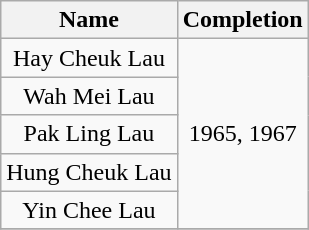<table class="wikitable" style="text-align: center">
<tr>
<th>Name</th>
<th>Completion</th>
</tr>
<tr>
<td>Hay Cheuk Lau</td>
<td rowspan="5">1965, 1967</td>
</tr>
<tr>
<td>Wah Mei Lau</td>
</tr>
<tr>
<td>Pak Ling Lau</td>
</tr>
<tr>
<td>Hung Cheuk Lau</td>
</tr>
<tr>
<td>Yin Chee Lau</td>
</tr>
<tr>
</tr>
</table>
